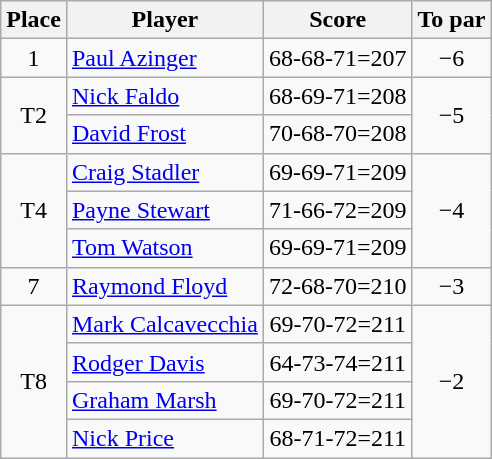<table class="wikitable">
<tr>
<th>Place</th>
<th>Player</th>
<th>Score</th>
<th>To par</th>
</tr>
<tr>
<td align=center>1</td>
<td> <a href='#'>Paul Azinger</a></td>
<td align=center>68-68-71=207</td>
<td align=center>−6</td>
</tr>
<tr>
<td rowspan="2" align=center>T2</td>
<td> <a href='#'>Nick Faldo</a></td>
<td align=center>68-69-71=208</td>
<td rowspan="2" align=center>−5</td>
</tr>
<tr>
<td> <a href='#'>David Frost</a></td>
<td align=center>70-68-70=208</td>
</tr>
<tr>
<td rowspan="3" align=center>T4</td>
<td> <a href='#'>Craig Stadler</a></td>
<td align=center>69-69-71=209</td>
<td rowspan="3" align=center>−4</td>
</tr>
<tr>
<td> <a href='#'>Payne Stewart</a></td>
<td align=center>71-66-72=209</td>
</tr>
<tr>
<td> <a href='#'>Tom Watson</a></td>
<td align=center>69-69-71=209</td>
</tr>
<tr>
<td align=center>7</td>
<td> <a href='#'>Raymond Floyd</a></td>
<td align=center>72-68-70=210</td>
<td align=center>−3</td>
</tr>
<tr>
<td rowspan="4" align=center>T8</td>
<td> <a href='#'>Mark Calcavecchia</a></td>
<td align=center>69-70-72=211</td>
<td rowspan="4" align=center>−2</td>
</tr>
<tr>
<td> <a href='#'>Rodger Davis</a></td>
<td align=center>64-73-74=211</td>
</tr>
<tr>
<td> <a href='#'>Graham Marsh</a></td>
<td align=center>69-70-72=211</td>
</tr>
<tr>
<td> <a href='#'>Nick Price</a></td>
<td align=center>68-71-72=211</td>
</tr>
</table>
